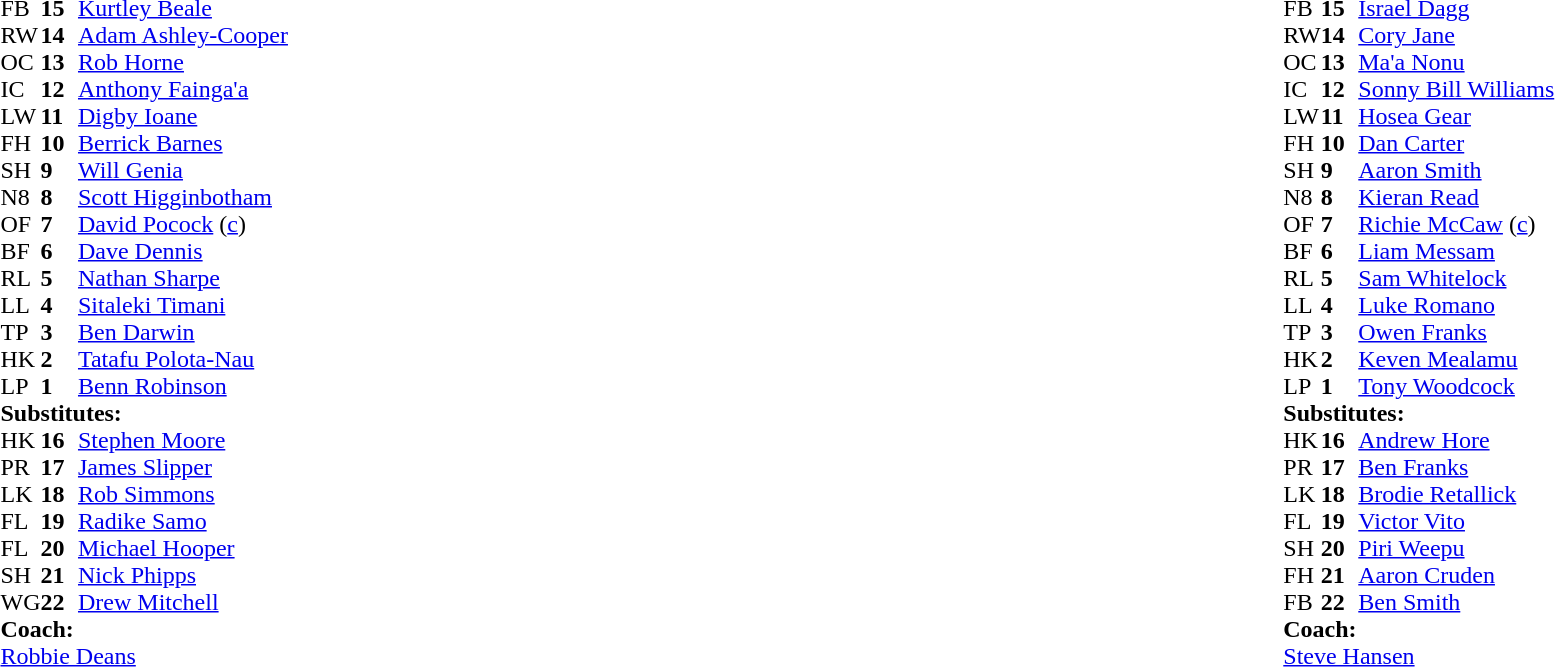<table style="width:100%">
<tr>
<td style="vertical-align:top; width:50%;"><br><table style="font-size: 100%" cellspacing="0" cellpadding="0">
<tr>
<th width="25"></th>
<th width="25"></th>
</tr>
<tr>
<td>FB</td>
<td><strong>15</strong></td>
<td><a href='#'>Kurtley Beale</a></td>
</tr>
<tr>
<td>RW</td>
<td><strong>14</strong></td>
<td><a href='#'>Adam Ashley-Cooper</a></td>
</tr>
<tr>
<td>OC</td>
<td><strong>13</strong></td>
<td><a href='#'>Rob Horne</a></td>
</tr>
<tr>
<td>IC</td>
<td><strong>12</strong></td>
<td><a href='#'>Anthony Fainga'a</a></td>
</tr>
<tr>
<td>LW</td>
<td><strong>11</strong></td>
<td><a href='#'>Digby Ioane</a></td>
</tr>
<tr>
<td>FH</td>
<td><strong>10</strong></td>
<td><a href='#'>Berrick Barnes</a></td>
</tr>
<tr>
<td>SH</td>
<td><strong>9</strong></td>
<td><a href='#'>Will Genia</a></td>
</tr>
<tr>
<td>N8</td>
<td><strong>8</strong></td>
<td><a href='#'>Scott Higginbotham</a></td>
</tr>
<tr>
<td>OF</td>
<td><strong>7</strong></td>
<td><a href='#'>David Pocock</a> (<a href='#'>c</a>)</td>
</tr>
<tr>
<td>BF</td>
<td><strong>6</strong></td>
<td><a href='#'>Dave Dennis</a></td>
<td></td>
<td></td>
</tr>
<tr>
<td>RL</td>
<td><strong>5</strong></td>
<td><a href='#'>Nathan Sharpe</a></td>
</tr>
<tr>
<td>LL</td>
<td><strong>4</strong></td>
<td><a href='#'>Sitaleki Timani</a></td>
<td></td>
<td colspan=2></td>
<td></td>
<td></td>
</tr>
<tr>
<td>TP</td>
<td><strong>3</strong></td>
<td><a href='#'>Ben Darwin</a></td>
<td></td>
<td></td>
<td colspan=2></td>
<td></td>
</tr>
<tr>
<td>HK</td>
<td><strong>2</strong></td>
<td><a href='#'>Tatafu Polota-Nau</a></td>
<td></td>
<td></td>
</tr>
<tr>
<td>LP</td>
<td><strong>1</strong></td>
<td><a href='#'>Benn Robinson</a></td>
<td></td>
<td></td>
</tr>
<tr>
<td colspan=3><strong>Substitutes:</strong></td>
</tr>
<tr>
<td>HK</td>
<td><strong>16</strong></td>
<td><a href='#'>Stephen Moore</a></td>
<td></td>
<td></td>
</tr>
<tr>
<td>PR</td>
<td><strong>17</strong></td>
<td><a href='#'>James Slipper</a></td>
<td></td>
<td></td>
</tr>
<tr>
<td>LK</td>
<td><strong>18</strong></td>
<td><a href='#'>Rob Simmons</a></td>
<td></td>
<td></td>
<td></td>
<td></td>
<td></td>
</tr>
<tr>
<td>FL</td>
<td><strong>19</strong></td>
<td><a href='#'>Radike Samo</a></td>
<td></td>
<td></td>
</tr>
<tr>
<td>FL</td>
<td><strong>20</strong></td>
<td><a href='#'>Michael Hooper</a></td>
</tr>
<tr>
<td>SH</td>
<td><strong>21</strong></td>
<td><a href='#'>Nick Phipps</a></td>
</tr>
<tr>
<td>WG</td>
<td><strong>22</strong></td>
<td><a href='#'>Drew Mitchell</a></td>
</tr>
<tr>
<td colspan="3"><strong>Coach:</strong></td>
</tr>
<tr>
<td colspan="4"> <a href='#'>Robbie Deans</a></td>
</tr>
</table>
</td>
<td style="vertical-align:top"></td>
<td style="vertical-align:top; width:50%;"><br><table cellspacing="0" cellpadding="0" style="font-size:100%; margin:auto;">
<tr>
<th width="25"></th>
<th width="25"></th>
</tr>
<tr>
<td>FB</td>
<td><strong>15</strong></td>
<td><a href='#'>Israel Dagg</a></td>
</tr>
<tr>
<td>RW</td>
<td><strong>14</strong></td>
<td><a href='#'>Cory Jane</a></td>
</tr>
<tr>
<td>OC</td>
<td><strong>13</strong></td>
<td><a href='#'>Ma'a Nonu</a></td>
</tr>
<tr>
<td>IC</td>
<td><strong>12</strong></td>
<td><a href='#'>Sonny Bill Williams</a></td>
</tr>
<tr>
<td>LW</td>
<td><strong>11</strong></td>
<td><a href='#'>Hosea Gear</a></td>
</tr>
<tr>
<td>FH</td>
<td><strong>10</strong></td>
<td><a href='#'>Dan Carter</a></td>
</tr>
<tr>
<td>SH</td>
<td><strong>9</strong></td>
<td><a href='#'>Aaron Smith</a></td>
<td></td>
<td></td>
</tr>
<tr>
<td>N8</td>
<td><strong>8</strong></td>
<td><a href='#'>Kieran Read</a></td>
</tr>
<tr>
<td>OF</td>
<td><strong>7</strong></td>
<td><a href='#'>Richie McCaw</a> (<a href='#'>c</a>)</td>
</tr>
<tr>
<td>BF</td>
<td><strong>6</strong></td>
<td><a href='#'>Liam Messam</a></td>
</tr>
<tr>
<td>RL</td>
<td><strong>5</strong></td>
<td><a href='#'>Sam Whitelock</a></td>
</tr>
<tr>
<td>LL</td>
<td><strong>4</strong></td>
<td><a href='#'>Luke Romano</a></td>
<td></td>
<td></td>
</tr>
<tr>
<td>TP</td>
<td><strong>3</strong></td>
<td><a href='#'>Owen Franks</a></td>
</tr>
<tr>
<td>HK</td>
<td><strong>2</strong></td>
<td><a href='#'>Keven Mealamu</a></td>
<td></td>
<td></td>
</tr>
<tr>
<td>LP</td>
<td><strong>1</strong></td>
<td><a href='#'>Tony Woodcock</a></td>
<td></td>
<td></td>
</tr>
<tr>
<td colspan=3><strong>Substitutes:</strong></td>
</tr>
<tr>
<td>HK</td>
<td><strong>16</strong></td>
<td><a href='#'>Andrew Hore</a></td>
<td></td>
<td></td>
</tr>
<tr>
<td>PR</td>
<td><strong>17</strong></td>
<td><a href='#'>Ben Franks</a></td>
<td></td>
<td></td>
</tr>
<tr>
<td>LK</td>
<td><strong>18</strong></td>
<td><a href='#'>Brodie Retallick</a></td>
<td></td>
<td></td>
</tr>
<tr>
<td>FL</td>
<td><strong>19</strong></td>
<td><a href='#'>Victor Vito</a></td>
</tr>
<tr>
<td>SH</td>
<td><strong>20</strong></td>
<td><a href='#'>Piri Weepu</a></td>
<td></td>
<td></td>
</tr>
<tr>
<td>FH</td>
<td><strong>21</strong></td>
<td><a href='#'>Aaron Cruden</a></td>
</tr>
<tr>
<td>FB</td>
<td><strong>22</strong></td>
<td><a href='#'>Ben Smith</a></td>
</tr>
<tr>
<td colspan="3"><strong>Coach:</strong></td>
</tr>
<tr>
<td colspan="4"> <a href='#'>Steve Hansen</a></td>
</tr>
</table>
</td>
</tr>
</table>
